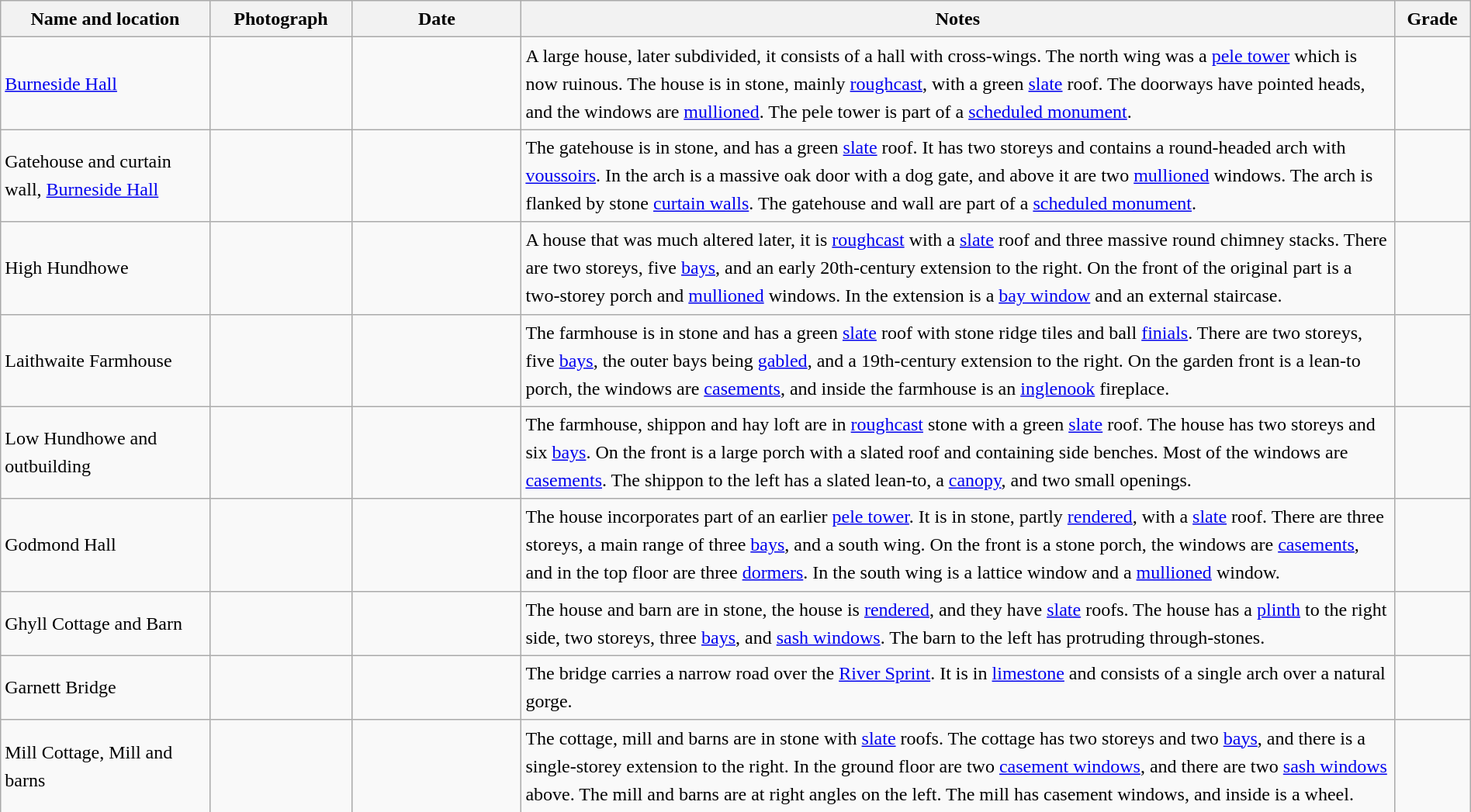<table class="wikitable sortable plainrowheaders" style="width:100%; border:0; text-align:left; line-height:150%;">
<tr>
<th scope="col"  style="width:150px">Name and location</th>
<th scope="col"  style="width:100px" class="unsortable">Photograph</th>
<th scope="col"  style="width:120px">Date</th>
<th scope="col"  style="width:650px" class="unsortable">Notes</th>
<th scope="col"  style="width:50px">Grade</th>
</tr>
<tr>
<td><a href='#'>Burneside Hall</a><br><small></small></td>
<td></td>
<td align="center"></td>
<td>A large house, later subdivided, it consists of a hall with cross-wings.  The north wing was a <a href='#'>pele tower</a> which is now ruinous.  The house is in stone, mainly <a href='#'>roughcast</a>, with a green <a href='#'>slate</a> roof.  The doorways have pointed heads, and the windows are <a href='#'>mullioned</a>.  The pele tower is part of a <a href='#'>scheduled monument</a>.</td>
<td align="center" ></td>
</tr>
<tr>
<td>Gatehouse and curtain wall, <a href='#'>Burneside Hall</a><br><small></small></td>
<td></td>
<td align="center"></td>
<td>The gatehouse is in stone, and has a green <a href='#'>slate</a> roof.  It has two storeys and contains a round-headed arch with <a href='#'>voussoirs</a>.  In the arch is a massive oak door with a dog gate, and above it are two <a href='#'>mullioned</a> windows.  The arch is flanked by stone <a href='#'>curtain walls</a>.  The gatehouse and wall are part of a <a href='#'>scheduled monument</a>.</td>
<td align="center" ></td>
</tr>
<tr>
<td>High Hundhowe<br><small></small></td>
<td></td>
<td align="center"></td>
<td>A house that was much altered later, it is <a href='#'>roughcast</a> with a <a href='#'>slate</a> roof and three massive round chimney stacks.  There are two storeys, five <a href='#'>bays</a>, and an early 20th-century extension to the right.  On the front of the original part is a two-storey porch and <a href='#'>mullioned</a> windows.  In the extension is a <a href='#'>bay window</a> and an external staircase.</td>
<td align="center" ></td>
</tr>
<tr>
<td>Laithwaite Farmhouse<br><small></small></td>
<td></td>
<td align="center"></td>
<td>The farmhouse is in stone and has a green <a href='#'>slate</a> roof with stone ridge tiles and ball <a href='#'>finials</a>.  There are two storeys, five <a href='#'>bays</a>, the outer bays being <a href='#'>gabled</a>, and a 19th-century extension to the right.  On the garden front is a lean-to porch, the windows are <a href='#'>casements</a>, and inside the farmhouse is an <a href='#'>inglenook</a> fireplace.</td>
<td align="center" ></td>
</tr>
<tr>
<td>Low Hundhowe and outbuilding<br><small></small></td>
<td></td>
<td align="center"></td>
<td>The farmhouse, shippon and hay loft are in <a href='#'>roughcast</a> stone with a green <a href='#'>slate</a> roof.  The house has two storeys and six <a href='#'>bays</a>.  On the front is a large porch with a slated roof and containing side benches.  Most of the windows are <a href='#'>casements</a>.  The shippon to the left has a slated lean-to, a <a href='#'>canopy</a>, and two small openings.</td>
<td align="center" ></td>
</tr>
<tr>
<td>Godmond Hall<br><small></small></td>
<td></td>
<td align="center"></td>
<td>The house incorporates part of an earlier <a href='#'>pele tower</a>.  It is in stone, partly <a href='#'>rendered</a>, with a <a href='#'>slate</a> roof.  There are three storeys, a main range of three <a href='#'>bays</a>, and a south wing.  On the front is a stone porch, the windows are <a href='#'>casements</a>, and in the top floor are three <a href='#'>dormers</a>.  In the south wing is a lattice window and a <a href='#'>mullioned</a> window.</td>
<td align="center" ></td>
</tr>
<tr>
<td>Ghyll Cottage and Barn<br><small></small></td>
<td></td>
<td align="center"></td>
<td>The house and barn are in stone, the house is <a href='#'>rendered</a>, and they have <a href='#'>slate</a> roofs.  The house has a <a href='#'>plinth</a> to the right side, two storeys, three <a href='#'>bays</a>, and <a href='#'>sash windows</a>.  The barn to the left has protruding through-stones.</td>
<td align="center" ></td>
</tr>
<tr>
<td>Garnett Bridge<br><small></small></td>
<td></td>
<td align="center"></td>
<td>The bridge carries a narrow road over the <a href='#'>River Sprint</a>.  It is in <a href='#'>limestone</a> and consists of a single arch over a natural gorge.</td>
<td align="center" ></td>
</tr>
<tr>
<td>Mill Cottage, Mill and barns<br><small></small></td>
<td></td>
<td align="center"></td>
<td>The cottage, mill and barns are in stone with <a href='#'>slate</a> roofs.  The cottage has two storeys and two <a href='#'>bays</a>, and there is a single-storey extension to the right.  In the ground floor are two <a href='#'>casement windows</a>, and there are two <a href='#'>sash windows</a> above.  The mill and barns are at right angles on the left.  The mill has casement windows, and inside is a wheel.</td>
<td align="center" ></td>
</tr>
<tr>
</tr>
</table>
